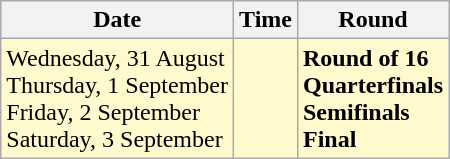<table class="wikitable">
<tr>
<th>Date</th>
<th>Time</th>
<th>Round</th>
</tr>
<tr style=background:lemonchiffon>
<td>Wednesday, 31 August<br>Thursday, 1 September<br>Friday, 2 September<br>Saturday, 3 September</td>
<td></td>
<td><strong>Round of 16</strong><br><strong>Quarterfinals</strong><br><strong>Semifinals</strong><br><strong>Final</strong></td>
</tr>
</table>
